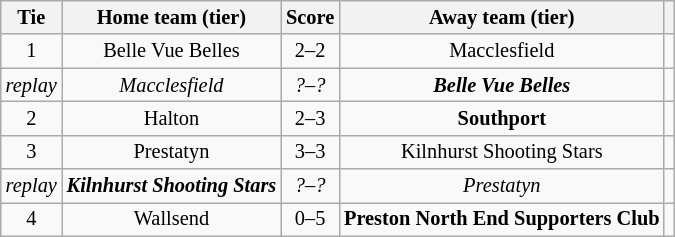<table class="wikitable" style="text-align:center; font-size:85%">
<tr>
<th>Tie</th>
<th>Home team (tier)</th>
<th>Score</th>
<th>Away team (tier)</th>
<th></th>
</tr>
<tr>
<td align="center">1</td>
<td>Belle Vue Belles</td>
<td align="center">2–2 </td>
<td>Macclesfield</td>
<td></td>
</tr>
<tr>
<td align="center"><em>replay</em></td>
<td><em>Macclesfield</em></td>
<td align="center"><em>?–?</em></td>
<td><strong><em>Belle Vue Belles</em></strong></td>
<td></td>
</tr>
<tr>
<td align="center">2</td>
<td>Halton</td>
<td align="center">2–3</td>
<td><strong>Southport</strong></td>
<td></td>
</tr>
<tr>
<td align="center">3</td>
<td>Prestatyn</td>
<td align="center">3–3 </td>
<td>Kilnhurst Shooting Stars</td>
<td></td>
</tr>
<tr>
<td align="center"><em>replay</em></td>
<td><strong><em>Kilnhurst Shooting Stars</em></strong></td>
<td align="center"><em>?–?</em></td>
<td><em>Prestatyn</em></td>
<td></td>
</tr>
<tr>
<td align="center">4</td>
<td>Wallsend</td>
<td align="center">0–5</td>
<td><strong>Preston North End Supporters Club</strong></td>
<td></td>
</tr>
</table>
